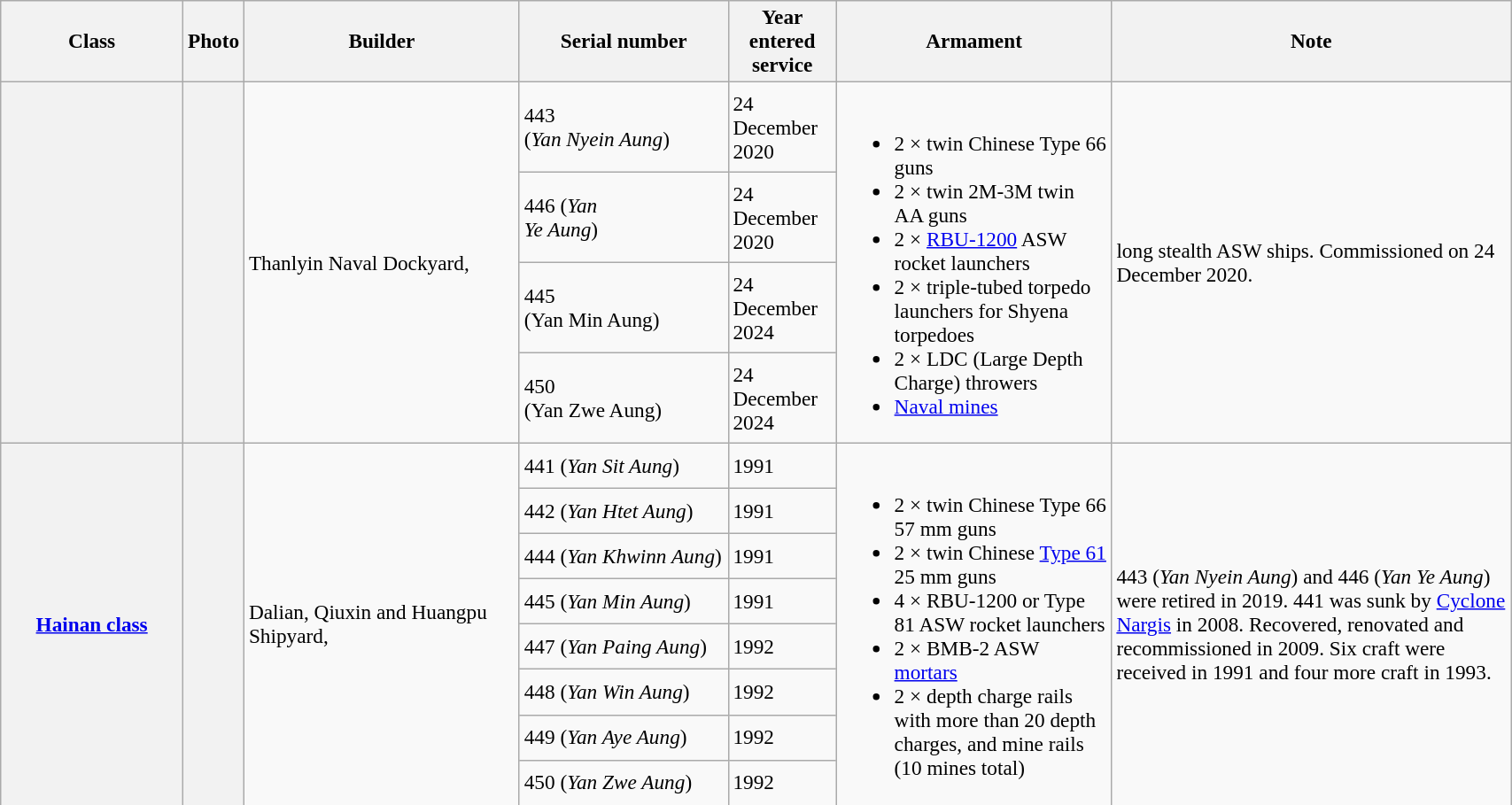<table class="wikitable" style="font-size:97%; width:90%">
<tr>
<th scope="col" style="width: 130px;">Class</th>
<th>Photo</th>
<th scope="col" style="width: 200px;">Builder</th>
<th scope="col" style="width: 150px;">Serial number</th>
<th>Year entered service</th>
<th scope="col" style="width: 200px;">Armament</th>
<th>Note</th>
</tr>
<tr>
<th rowspan="4"></th>
<th rowspan="4"></th>
<td rowspan="4">Thanlyin Naval Dockyard, </td>
<td>443<br>(<em>Yan Nyein Aung</em>)</td>
<td>24 December 2020</td>
<td rowspan="4"><br><ul><li>2 × twin Chinese Type 66  guns</li><li>2 × twin 2M-3M  twin AA guns</li><li>2 × <a href='#'>RBU-1200</a> ASW rocket launchers</li><li>2 × triple-tubed torpedo launchers for Shyena torpedoes</li><li>2 × LDC (Large Depth Charge) throwers</li><li><a href='#'>Naval mines</a></li></ul></td>
<td rowspan="4"> long stealth ASW ships. Commissioned on 24 December 2020.</td>
</tr>
<tr>
<td>446 (<em>Yan</em><br><em>Ye Aung</em>)</td>
<td>24 December 2020</td>
</tr>
<tr>
<td>445<br>(Yan 
Min Aung)</td>
<td>24 December 2024</td>
</tr>
<tr>
<td>450<br>(Yan Zwe Aung)
</td>
<td>24 December 2024</td>
</tr>
<tr>
<th rowspan="8"><a href='#'>Hainan class</a></th>
<th rowspan="8"></th>
<td rowspan="8">Dalian, Qiuxin and Huangpu Shipyard, </td>
<td>441 (<em>Yan Sit Aung</em>)</td>
<td>1991</td>
<td rowspan="8"><br><ul><li>2 × twin Chinese Type 66 57 mm guns</li><li>2 × twin Chinese <a href='#'>Type 61</a> 25 mm guns</li><li>4 × RBU-1200 or Type 81 ASW rocket launchers</li><li>2 × BMB-2 ASW <a href='#'>mortars</a></li><li>2 × depth charge rails with more than 20 depth charges, and mine rails (10 mines total)</li></ul></td>
<td rowspan="8">443 (<em>Yan Nyein Aung</em>) and 446 (<em>Yan Ye Aung</em>) were retired in 2019. 441 was sunk by <a href='#'>Cyclone Nargis</a> in 2008. Recovered, renovated and recommissioned in 2009. Six craft were received in 1991 and four more craft in 1993.</td>
</tr>
<tr>
<td>442 (<em>Yan Htet Aung</em>)</td>
<td>1991</td>
</tr>
<tr>
<td>444 (<em>Yan Khwinn Aung</em>)</td>
<td>1991</td>
</tr>
<tr>
<td>445 (<em>Yan Min Aung</em>)</td>
<td>1991</td>
</tr>
<tr>
<td>447 (<em>Yan Paing Aung</em>)</td>
<td>1992</td>
</tr>
<tr>
<td>448 (<em>Yan Win Aung</em>)</td>
<td>1992</td>
</tr>
<tr>
<td>449 (<em>Yan Aye Aung</em>)</td>
<td>1992</td>
</tr>
<tr>
<td>450 (<em>Yan Zwe Aung</em>)</td>
<td>1992</td>
</tr>
<tr>
</tr>
</table>
